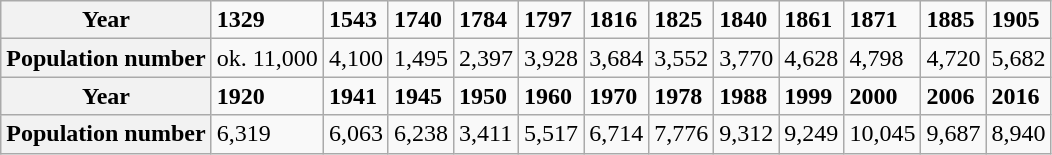<table class="wikitable">
<tr>
<th>Year</th>
<td><strong>1329</strong></td>
<td><strong>1543</strong></td>
<td><strong>1740</strong></td>
<td><strong>1784</strong></td>
<td><strong>1797</strong></td>
<td><strong>1816</strong></td>
<td><strong>1825</strong></td>
<td><strong>1840</strong></td>
<td><strong>1861</strong></td>
<td><strong>1871</strong></td>
<td><strong>1885</strong></td>
<td><strong>1905</strong></td>
</tr>
<tr>
<th>Population number</th>
<td>ok. 11,000</td>
<td>4,100</td>
<td>1,495</td>
<td>2,397</td>
<td>3,928</td>
<td>3,684</td>
<td>3,552</td>
<td>3,770</td>
<td>4,628</td>
<td>4,798</td>
<td>4,720</td>
<td>5,682</td>
</tr>
<tr>
<th>Year</th>
<td><strong>1920</strong></td>
<td><strong>1941</strong></td>
<td><strong>1945</strong></td>
<td><strong>1950</strong></td>
<td><strong>1960</strong></td>
<td><strong>1970</strong></td>
<td><strong>1978</strong></td>
<td><strong>1988</strong></td>
<td><strong>1999</strong></td>
<td><strong>2000</strong></td>
<td><strong>2006</strong></td>
<td><strong>2016</strong></td>
</tr>
<tr>
<th>Population number</th>
<td>6,319</td>
<td>6,063</td>
<td>6,238</td>
<td>3,411</td>
<td>5,517</td>
<td>6,714</td>
<td>7,776</td>
<td>9,312</td>
<td>9,249</td>
<td>10,045</td>
<td>9,687</td>
<td>8,940</td>
</tr>
</table>
